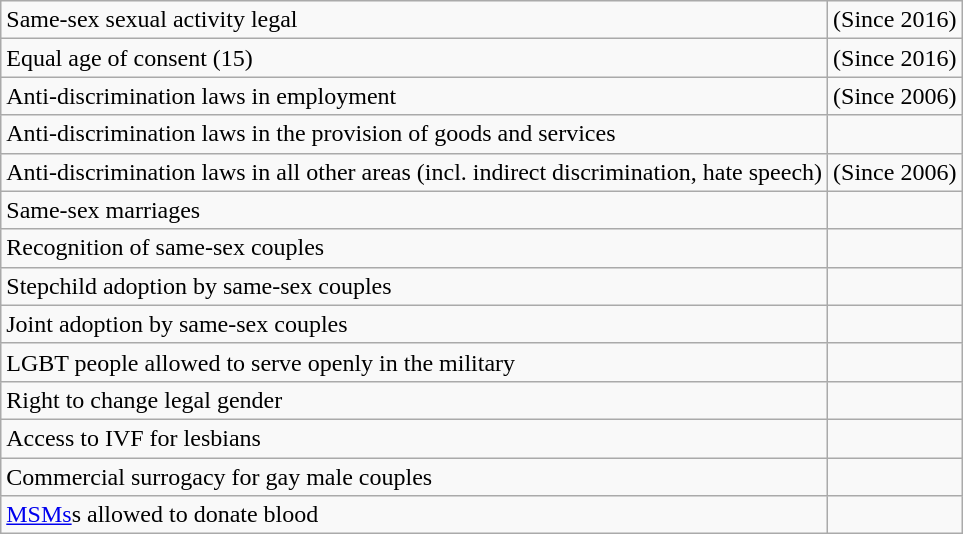<table class="wikitable">
<tr>
<td>Same-sex sexual activity legal</td>
<td> (Since 2016)</td>
</tr>
<tr>
<td>Equal age of consent (15)</td>
<td> (Since 2016)</td>
</tr>
<tr>
<td>Anti-discrimination laws in employment</td>
<td> (Since 2006)</td>
</tr>
<tr>
<td>Anti-discrimination laws in the provision of goods and services</td>
<td></td>
</tr>
<tr>
<td>Anti-discrimination laws in all other areas (incl. indirect discrimination, hate speech)</td>
<td> (Since 2006)</td>
</tr>
<tr>
<td>Same-sex marriages</td>
<td></td>
</tr>
<tr>
<td>Recognition of same-sex couples</td>
<td></td>
</tr>
<tr>
<td>Stepchild adoption by same-sex couples</td>
<td></td>
</tr>
<tr>
<td>Joint adoption by same-sex couples</td>
<td></td>
</tr>
<tr>
<td>LGBT people allowed to serve openly in the military</td>
<td></td>
</tr>
<tr>
<td>Right to change legal gender</td>
<td></td>
</tr>
<tr>
<td>Access to IVF for lesbians</td>
<td></td>
</tr>
<tr>
<td>Commercial surrogacy for gay male couples</td>
<td></td>
</tr>
<tr>
<td><a href='#'>MSMs</a>s allowed to donate blood</td>
<td></td>
</tr>
</table>
